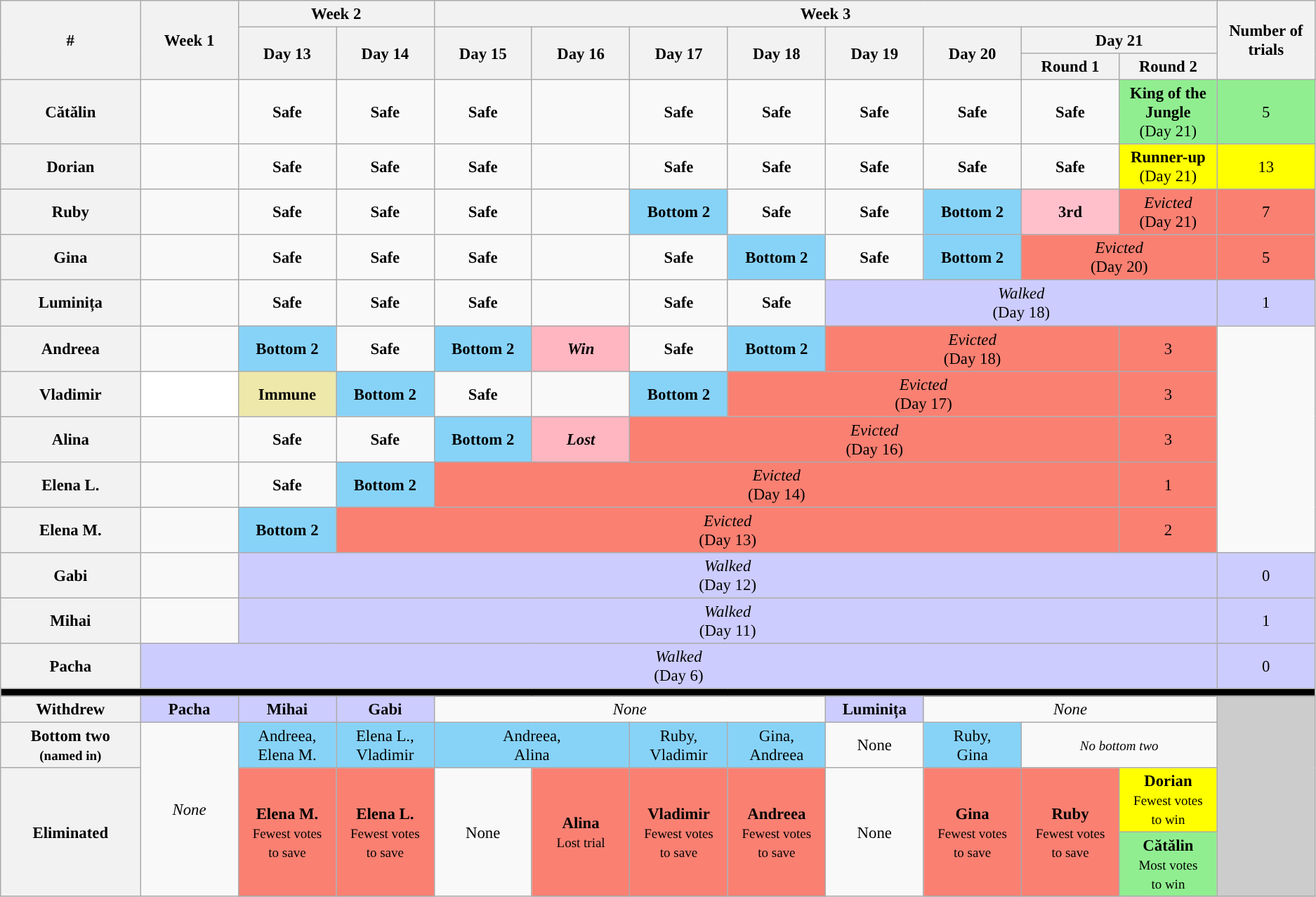<table class="wikitable" style="text-align:center; font-size:95%; width=100%">
<tr>
<th style="width:10%" colspan="2" rowspan="3">#</th>
<th style="width:7%" rowspan="3">Week 1</th>
<th rowspan="1" colspan="2">Week 2</th>
<th colspan="8">Week 3</th>
<th style="width:7%" rowspan=3>Number of<br>trials</th>
</tr>
<tr>
<th style="width:7%" rowspan=2>Day 13</th>
<th style="width:7%" rowspan=2>Day 14</th>
<th style="width:7%" rowspan=2>Day 15</th>
<th style="width:7%" rowspan=2>Day 16</th>
<th style="width:7%" rowspan=2>Day 17</th>
<th style="width:7%" rowspan=2>Day 18</th>
<th style="width:7%" rowspan=2>Day 19</th>
<th style="width:7%" rowspan=2>Day 20</th>
<th style="width:7%" colspan=2>Day 21</th>
</tr>
<tr>
<th style="width:7%">Round 1</th>
<th style="width:7%">Round 2</th>
</tr>
<tr>
<th colspan="2">Cătălin</th>
<td></td>
<td><strong>Safe</strong></td>
<td><strong>Safe</strong></td>
<td><strong>Safe</strong></td>
<td></td>
<td><strong>Safe</strong></td>
<td><strong>Safe</strong></td>
<td><strong>Safe</strong></td>
<td><strong>Safe</strong></td>
<td><strong>Safe</strong></td>
<td style="background:lightgreen;"><strong>King of the Jungle</strong><br>(Day 21)</td>
<td style="background:lightgreen;">5</td>
</tr>
<tr>
<th colspan="2">Dorian</th>
<td></td>
<td><strong>Safe</strong></td>
<td><strong>Safe</strong></td>
<td><strong>Safe</strong></td>
<td></td>
<td><strong>Safe</strong></td>
<td><strong>Safe</strong></td>
<td><strong>Safe</strong></td>
<td><strong>Safe</strong></td>
<td><strong>Safe</strong></td>
<td style="background:yellow;"><strong>Runner-up</strong><br>(Day 21)</td>
<td style="background:yellow;">13</td>
</tr>
<tr>
<th colspan="2">Ruby</th>
<td></td>
<td><strong>Safe</strong></td>
<td><strong>Safe</strong></td>
<td><strong>Safe</strong></td>
<td></td>
<td bgcolor="#87D3F8"><strong>Bottom 2</strong></td>
<td><strong>Safe</strong></td>
<td><strong>Safe</strong></td>
<td bgcolor="#87D3F8"><strong>Bottom 2</strong></td>
<td style="background:pink;"><strong>3rd</strong></td>
<td style="background:salmon;"><em>Evicted</em><br>(Day 21)</td>
<td style="background:salmon;">7</td>
</tr>
<tr>
<th colspan="2">Gina</th>
<td></td>
<td><strong>Safe</strong></td>
<td><strong>Safe</strong></td>
<td><strong>Safe</strong></td>
<td></td>
<td><strong>Safe</strong></td>
<td bgcolor="#87D3F8"><strong>Bottom 2</strong></td>
<td><strong>Safe</strong></td>
<td bgcolor="#87D3F8"><strong>Bottom 2</strong></td>
<td colspan=2 style="background:salmon;"><em>Evicted</em><br>(Day 20)</td>
<td style="background:salmon;">5</td>
</tr>
<tr>
<th colspan="2">Luminița</th>
<td></td>
<td><strong>Safe</strong></td>
<td><strong>Safe</strong></td>
<td><strong>Safe</strong></td>
<td></td>
<td><strong>Safe</strong></td>
<td><strong>Safe</strong></td>
<td style="background:#ccf" colspan=4><em>Walked</em><br>(Day 18)</td>
<td style="background:#ccf">1</td>
</tr>
<tr>
<th colspan="2">Andreea</th>
<td></td>
<td bgcolor="#87D3F8"><strong>Bottom 2</strong></td>
<td><strong>Safe</strong></td>
<td bgcolor="#87D3F8"><strong>Bottom 2</strong></td>
<td bgcolor="lightpink"><strong><em>Win</em></strong></td>
<td><strong>Safe</strong></td>
<td bgcolor="#87D3F8"><strong>Bottom 2</strong></td>
<td colspan=3 style="background:salmon;" colspan=4><em>Evicted</em><br>(Day 18)</td>
<td style="background:salmon;">3</td>
</tr>
<tr>
<th colspan="2">Vladimir</th>
<td style=background:white><em></em></td>
<td bgcolor="#EEE8AA"><strong>Immune</strong></td>
<td bgcolor="#87D3F8"><strong>Bottom 2</strong></td>
<td><strong>Safe</strong></td>
<td></td>
<td bgcolor="#87D3F8"><strong>Bottom 2</strong></td>
<td colspan=4 style="background:salmon;" colspan=5><em>Evicted</em><br>(Day 17)</td>
<td style="background:salmon;">3</td>
</tr>
<tr>
<th colspan="2">Alina</th>
<td></td>
<td><strong>Safe</strong></td>
<td><strong>Safe</strong></td>
<td bgcolor="#87D3F8"><strong>Bottom 2</strong></td>
<td bgcolor="lightpink"><strong><em>Lost</em></strong></td>
<td colspan=5 style="background:salmon;" colspan=6><em>Evicted</em><br>(Day 16)</td>
<td style="background:salmon;">3</td>
</tr>
<tr>
<th colspan="2">Elena L.</th>
<td></td>
<td><strong>Safe</strong></td>
<td bgcolor="#87D3F8"><strong>Bottom 2</strong></td>
<td colspan=7 style="background:salmon;" colspan=8><em>Evicted</em><br>(Day 14)</td>
<td style="background:salmon;">1</td>
</tr>
<tr>
<th colspan="2">Elena M.</th>
<td></td>
<td bgcolor="#87D3F8"><strong>Bottom 2</strong></td>
<td colspan=8 style="background:salmon;" colspan=9><em>Evicted</em><br>(Day 13)</td>
<td style="background:salmon;">2</td>
</tr>
<tr>
<th colspan="2">Gabi</th>
<td></td>
<td style="background:#ccf" colspan=10><em>Walked</em><br>(Day 12)</td>
<td style="background:#ccf">0</td>
</tr>
<tr>
<th colspan="2">Mihai</th>
<td></td>
<td style="background:#ccf" colspan=10><em>Walked</em><br>(Day 11)</td>
<td style="background:#ccf">1</td>
</tr>
<tr>
<th colspan="2">Pacha</th>
<td style="background:#ccf" colspan=11><em>Walked</em><br>(Day 6)</td>
<td style="background:#ccf">0</td>
</tr>
<tr>
<td style="background:#000;" colspan="14"></td>
</tr>
<tr>
<th colspan="2">Withdrew</th>
<th style="background:#ccf">Pacha</th>
<th style="background:#ccf">Mihai</th>
<th style="background:#ccf">Gabi</th>
<td colspan="4"><em>None</em></td>
<th style="background:#ccf">Luminița</th>
<td colspan="3"><em>None</em></td>
<td rowspan=5 style=background:#ccc></td>
</tr>
<tr>
<th colspan="2">Bottom two<br><small>(named in)</small></th>
<td rowspan="4"><em>None</em></td>
<td style="background:#87D3F8">Andreea,<br>Elena M.</td>
<td style="background:#87D3F8">Elena L.,<br>Vladimir</td>
<td colspan="2" style="background:#87D3F8">Andreea,<br>Alina</td>
<td style="background:#87D3F8">Ruby,<br>Vladimir</td>
<td style="background:#87D3F8">Gina,<br>Andreea</td>
<td rowspan=1>None</td>
<td style="background:#87D3F8">Ruby,<br>Gina</td>
<td colspan=2><small><em>No bottom two</em></small></td>
</tr>
<tr>
<th colspan="2" rowspan=2>Eliminated</th>
<td style=background:salmon rowspan=2><strong>Elena M.</strong><br><small>Fewest votes<br>to save</small></td>
<td style=background:salmon rowspan=2><strong>Elena L.</strong><br><small>Fewest votes<br>to save</small></td>
<td rowspan=2>None</td>
<td style=background:salmon rowspan=2><strong>Alina</strong><br><small>Lost trial</small></td>
<td style=background:salmon rowspan=2><strong>Vladimir</strong><br><small>Fewest votes<br>to save</small></td>
<td style=background:salmon rowspan=2><strong>Andreea</strong><br><small>Fewest votes<br>to save<br></small></td>
<td rowspan=2>None</td>
<td style=background:salmon rowspan=2><strong>Gina</strong><br><small>Fewest votes<br>to save<br></small></td>
<td style=background:salmon rowspan=2><strong>Ruby</strong><br><small>Fewest votes<br>to save<br></small></td>
<td style="background:yellow"><strong>Dorian</strong><br><small>Fewest votes<br>to win<br></small></td>
</tr>
<tr>
<td style="background:lightgreen"><strong>Cătălin</strong><br><small>Most votes<br>to win<br></small></td>
</tr>
</table>
